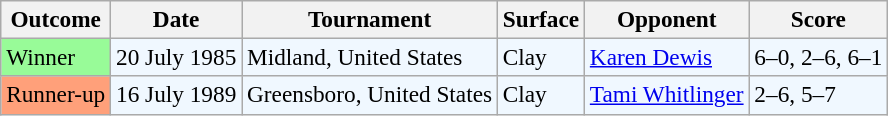<table class="sortable wikitable" style=font-size:97%>
<tr>
<th>Outcome</th>
<th>Date</th>
<th>Tournament</th>
<th>Surface</th>
<th>Opponent</th>
<th>Score</th>
</tr>
<tr style="background:#f0f8ff;">
<td bgcolor="98FB98">Winner</td>
<td>20 July 1985</td>
<td>Midland, United States</td>
<td>Clay</td>
<td> <a href='#'>Karen Dewis</a></td>
<td>6–0, 2–6, 6–1</td>
</tr>
<tr style="background:#f0f8ff;">
<td style="background:#ffa07a;">Runner-up</td>
<td>16 July 1989</td>
<td>Greensboro, United States</td>
<td>Clay</td>
<td> <a href='#'>Tami Whitlinger</a></td>
<td>2–6, 5–7</td>
</tr>
</table>
